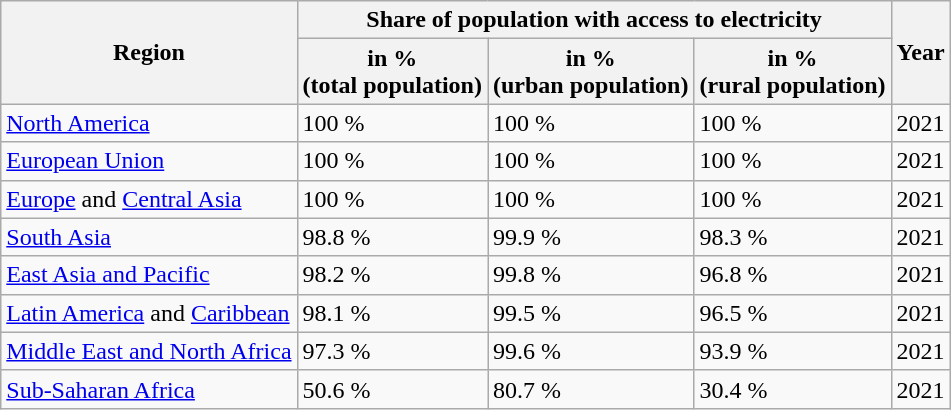<table class="wikitable sortable zebra">
<tr>
<th rowspan="2">Region</th>
<th colspan="3">Share of population with access to electricity</th>
<th rowspan="2">Year</th>
</tr>
<tr>
<th>in %<br>(total population)</th>
<th>in %<br>(urban population)</th>
<th>in %<br> (rural population)</th>
</tr>
<tr>
<td><a href='#'>North America</a></td>
<td>100 %</td>
<td>100 %</td>
<td>100 %</td>
<td>2021</td>
</tr>
<tr>
<td><a href='#'>European Union</a></td>
<td>100 %</td>
<td>100 %</td>
<td>100 %</td>
<td>2021</td>
</tr>
<tr>
<td><a href='#'>Europe</a> and <a href='#'>Central Asia</a></td>
<td>100 %</td>
<td>100 %</td>
<td>100 %</td>
<td>2021</td>
</tr>
<tr>
<td><a href='#'>South Asia</a></td>
<td>98.8 %</td>
<td>99.9 %</td>
<td>98.3 %</td>
<td>2021</td>
</tr>
<tr>
<td><a href='#'>East Asia and Pacific</a></td>
<td>98.2 %</td>
<td>99.8 %</td>
<td>96.8 %</td>
<td>2021</td>
</tr>
<tr>
<td><a href='#'>Latin America</a> and <a href='#'>Caribbean</a></td>
<td>98.1 %</td>
<td>99.5 %</td>
<td>96.5 %</td>
<td>2021</td>
</tr>
<tr>
<td><a href='#'>Middle East and North Africa</a></td>
<td>97.3 %</td>
<td>99.6 %</td>
<td>93.9 %</td>
<td>2021</td>
</tr>
<tr>
<td><a href='#'>Sub-Saharan Africa</a></td>
<td>50.6 %</td>
<td>80.7 %</td>
<td>30.4 %</td>
<td>2021</td>
</tr>
</table>
